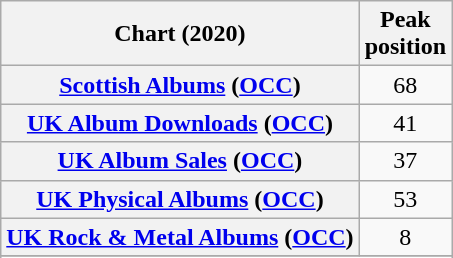<table class="wikitable sortable plainrowheaders" style="text-align:center">
<tr>
<th scope="col">Chart (2020)</th>
<th scope="col">Peak<br> position</th>
</tr>
<tr>
<th scope="row"><a href='#'>Scottish Albums</a> (<a href='#'>OCC</a>)</th>
<td>68</td>
</tr>
<tr>
<th scope="row"><a href='#'>UK Album Downloads</a> (<a href='#'>OCC</a>)</th>
<td>41</td>
</tr>
<tr>
<th scope="row"><a href='#'>UK Album Sales</a> (<a href='#'>OCC</a>)</th>
<td>37</td>
</tr>
<tr>
<th scope="row"><a href='#'>UK Physical Albums</a> (<a href='#'>OCC</a>)</th>
<td>53</td>
</tr>
<tr>
<th scope="row"><a href='#'>UK Rock & Metal Albums</a> (<a href='#'>OCC</a>)</th>
<td>8</td>
</tr>
<tr>
</tr>
<tr>
</tr>
<tr>
</tr>
<tr>
</tr>
</table>
